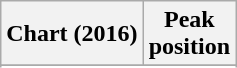<table class="wikitable sortable">
<tr>
<th align="center">Chart (2016)</th>
<th align="center">Peak<br>position</th>
</tr>
<tr>
</tr>
<tr>
</tr>
<tr>
</tr>
<tr>
</tr>
</table>
